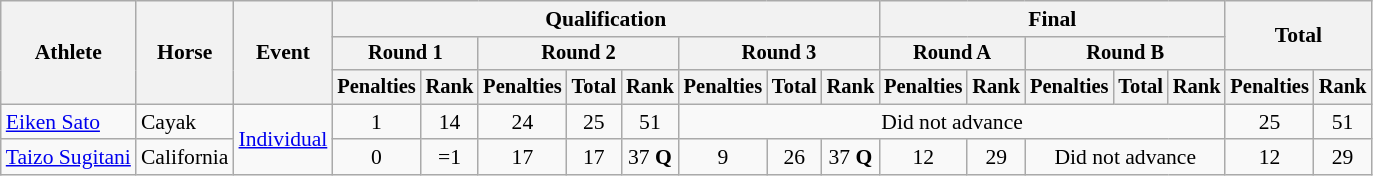<table class="wikitable" style="font-size:90%">
<tr>
<th rowspan="3">Athlete</th>
<th rowspan="3">Horse</th>
<th rowspan="3">Event</th>
<th colspan="8">Qualification</th>
<th colspan="5">Final</th>
<th rowspan=2 colspan="2">Total</th>
</tr>
<tr style="font-size:95%">
<th colspan="2">Round 1</th>
<th colspan="3">Round 2</th>
<th colspan="3">Round 3</th>
<th colspan="2">Round A</th>
<th colspan="3">Round B</th>
</tr>
<tr style="font-size:95%">
<th>Penalties</th>
<th>Rank</th>
<th>Penalties</th>
<th>Total</th>
<th>Rank</th>
<th>Penalties</th>
<th>Total</th>
<th>Rank</th>
<th>Penalties</th>
<th>Rank</th>
<th>Penalties</th>
<th>Total</th>
<th>Rank</th>
<th>Penalties</th>
<th>Rank</th>
</tr>
<tr align=center>
<td align=left><a href='#'>Eiken Sato</a></td>
<td align=left>Cayak</td>
<td align=left rowspan=2><a href='#'>Individual</a></td>
<td>1</td>
<td>14</td>
<td>24</td>
<td>25</td>
<td>51</td>
<td colspan=8>Did not advance</td>
<td>25</td>
<td>51</td>
</tr>
<tr align=center>
<td align=left><a href='#'>Taizo Sugitani</a></td>
<td align=left>California</td>
<td>0</td>
<td>=1</td>
<td>17</td>
<td>17</td>
<td>37 <strong>Q</strong></td>
<td>9</td>
<td>26</td>
<td>37 <strong>Q</strong></td>
<td>12</td>
<td>29</td>
<td colspan=3>Did not advance</td>
<td>12</td>
<td>29</td>
</tr>
</table>
